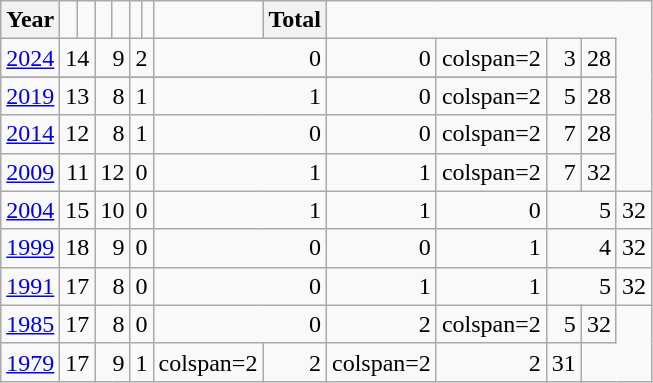<table class="wikitable" style="text-align:right; padding-left:1em">
<tr>
<th align="left">Year</th>
<td></td>
<td></td>
<td></td>
<td></td>
<td></td>
<td></td>
<td></td>
<th align="left">Total</th>
</tr>
<tr>
<td><a href='#'>2024</a></td>
<td colspan=2>14</td>
<td colspan=2>9</td>
<td colspan=2>2</td>
<td colspan=2>0</td>
<td colspan=2>0</td>
<td>colspan=2 </td>
<td colspan=2>3</td>
<td>28</td>
</tr>
<tr>
</tr>
<tr>
<td><a href='#'>2019</a></td>
<td colspan=2>13</td>
<td colspan=2>8</td>
<td colspan=2>1</td>
<td colspan=2>1</td>
<td colspan=2>0</td>
<td>colspan=2 </td>
<td colspan=2>5</td>
<td>28</td>
</tr>
<tr>
<td><a href='#'>2014</a></td>
<td colspan=2>12</td>
<td colspan=2>8</td>
<td colspan=2>1</td>
<td colspan=2>0</td>
<td colspan=2>0</td>
<td>colspan=2 </td>
<td colspan=2>7</td>
<td>28</td>
</tr>
<tr>
<td><a href='#'>2009</a></td>
<td colspan=2>11</td>
<td colspan=2>12</td>
<td colspan=2>0</td>
<td colspan=2>1</td>
<td colspan=2>1</td>
<td>colspan=2 </td>
<td colspan=2>7</td>
<td>32</td>
</tr>
<tr>
<td><a href='#'>2004</a></td>
<td colspan=2>15</td>
<td colspan=2>10</td>
<td colspan=2>0</td>
<td colspan=2>1</td>
<td colspan=2>1</td>
<td colspan=2>0</td>
<td colspan=2>5</td>
<td>32</td>
</tr>
<tr>
<td><a href='#'>1999</a></td>
<td colspan=2>18</td>
<td colspan=2>9</td>
<td colspan=2>0</td>
<td colspan=2>0</td>
<td colspan=2>0</td>
<td colspan=2>1</td>
<td colspan=2>4</td>
<td>32</td>
</tr>
<tr>
<td><a href='#'>1991</a></td>
<td colspan=2>17</td>
<td colspan=2>8</td>
<td colspan=2>0</td>
<td colspan=2>0</td>
<td colspan=2>1</td>
<td colspan=2>1</td>
<td colspan=2>5</td>
<td>32</td>
</tr>
<tr>
<td><a href='#'>1985</a></td>
<td colspan=2>17</td>
<td colspan=2>8</td>
<td colspan=2>0</td>
<td colspan=2>0</td>
<td colspan=2>2</td>
<td>colspan=2 </td>
<td colspan=2>5</td>
<td>32</td>
</tr>
<tr>
<td><a href='#'>1979</a></td>
<td colspan=2>17</td>
<td colspan=2>9</td>
<td colspan=2>1</td>
<td>colspan=2 </td>
<td colspan=2>2</td>
<td>colspan=2 </td>
<td colspan=2>2</td>
<td>31</td>
</tr>
</table>
